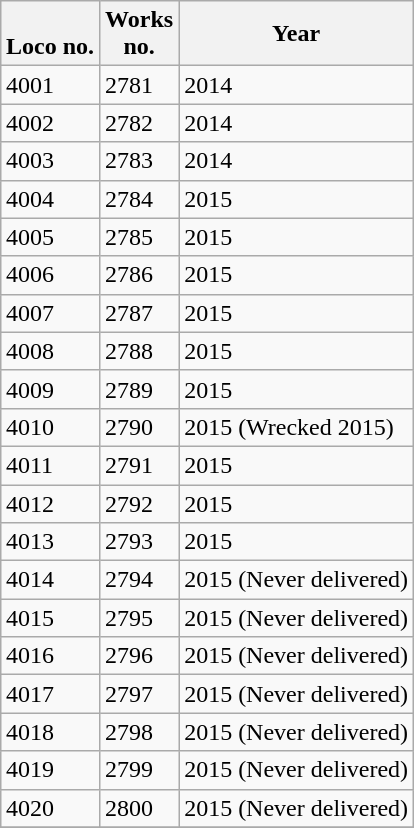<table class="wikitable collapsible sortable collapsed" style="margin:0.5em auto; font-size:100%;">
<tr>
<th><br>Loco no.</th>
<th>Works<br>no.</th>
<th>Year</th>
</tr>
<tr>
<td>4001</td>
<td>2781</td>
<td>2014</td>
</tr>
<tr>
<td>4002</td>
<td>2782</td>
<td>2014</td>
</tr>
<tr>
<td>4003</td>
<td>2783</td>
<td>2014</td>
</tr>
<tr>
<td>4004</td>
<td>2784</td>
<td>2015</td>
</tr>
<tr>
<td>4005</td>
<td>2785</td>
<td>2015</td>
</tr>
<tr>
<td>4006</td>
<td>2786</td>
<td>2015</td>
</tr>
<tr>
<td>4007</td>
<td>2787</td>
<td>2015</td>
</tr>
<tr>
<td>4008</td>
<td>2788</td>
<td>2015</td>
</tr>
<tr>
<td>4009</td>
<td>2789</td>
<td>2015</td>
</tr>
<tr>
<td>4010</td>
<td>2790</td>
<td>2015 (Wrecked 2015)</td>
</tr>
<tr>
<td>4011</td>
<td>2791</td>
<td>2015</td>
</tr>
<tr>
<td>4012</td>
<td>2792</td>
<td>2015</td>
</tr>
<tr>
<td>4013</td>
<td>2793</td>
<td>2015</td>
</tr>
<tr>
<td>4014</td>
<td>2794</td>
<td>2015 (Never delivered)</td>
</tr>
<tr>
<td>4015</td>
<td>2795</td>
<td>2015 (Never delivered)</td>
</tr>
<tr>
<td>4016</td>
<td>2796</td>
<td>2015 (Never delivered)</td>
</tr>
<tr>
<td>4017</td>
<td>2797</td>
<td>2015 (Never delivered)</td>
</tr>
<tr>
<td>4018</td>
<td>2798</td>
<td>2015 (Never delivered)</td>
</tr>
<tr>
<td>4019</td>
<td>2799</td>
<td>2015 (Never delivered)</td>
</tr>
<tr>
<td>4020</td>
<td>2800</td>
<td>2015 (Never delivered)</td>
</tr>
<tr>
</tr>
</table>
